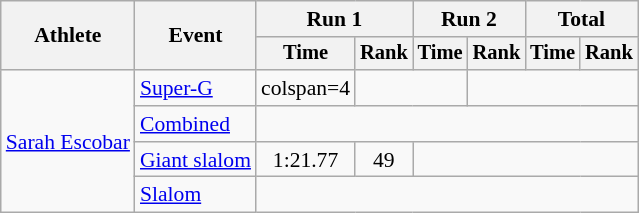<table class="wikitable" style="font-size:90%">
<tr>
<th rowspan=2>Athlete</th>
<th rowspan=2>Event</th>
<th colspan=2>Run 1</th>
<th colspan=2>Run 2</th>
<th colspan=2>Total</th>
</tr>
<tr style="font-size:95%">
<th>Time</th>
<th>Rank</th>
<th>Time</th>
<th>Rank</th>
<th>Time</th>
<th>Rank</th>
</tr>
<tr align=center>
<td align="left" rowspan="4"><a href='#'>Sarah Escobar</a></td>
<td align="left"><a href='#'>Super-G</a></td>
<td>colspan=4</td>
<td colspan=2></td>
</tr>
<tr align=center>
<td align="left"><a href='#'>Combined</a></td>
<td colspan=6></td>
</tr>
<tr align=center>
<td align="left"><a href='#'>Giant slalom</a></td>
<td>1:21.77</td>
<td>49</td>
<td colspan=4></td>
</tr>
<tr align=center>
<td align="left"><a href='#'>Slalom</a></td>
<td colspan=6></td>
</tr>
</table>
